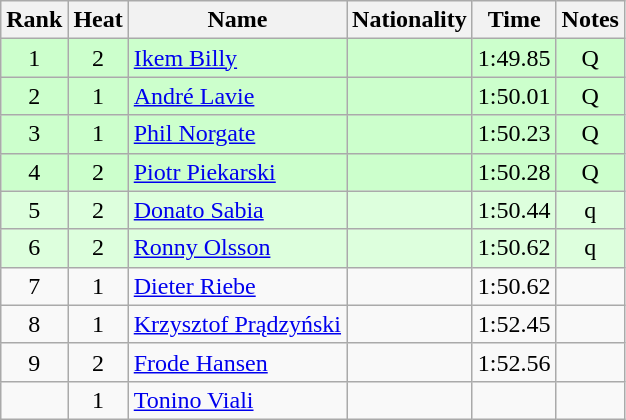<table class="wikitable sortable" style="text-align:center">
<tr>
<th>Rank</th>
<th>Heat</th>
<th>Name</th>
<th>Nationality</th>
<th>Time</th>
<th>Notes</th>
</tr>
<tr bgcolor=ccffcc>
<td>1</td>
<td>2</td>
<td align="left"><a href='#'>Ikem Billy</a></td>
<td align=left></td>
<td>1:49.85</td>
<td>Q</td>
</tr>
<tr bgcolor=ccffcc>
<td>2</td>
<td>1</td>
<td align="left"><a href='#'>André Lavie</a></td>
<td align=left></td>
<td>1:50.01</td>
<td>Q</td>
</tr>
<tr bgcolor=ccffcc>
<td>3</td>
<td>1</td>
<td align="left"><a href='#'>Phil Norgate</a></td>
<td align=left></td>
<td>1:50.23</td>
<td>Q</td>
</tr>
<tr bgcolor=ccffcc>
<td>4</td>
<td>2</td>
<td align="left"><a href='#'>Piotr Piekarski</a></td>
<td align=left></td>
<td>1:50.28</td>
<td>Q</td>
</tr>
<tr bgcolor=ddffdd>
<td>5</td>
<td>2</td>
<td align="left"><a href='#'>Donato Sabia</a></td>
<td align=left></td>
<td>1:50.44</td>
<td>q</td>
</tr>
<tr bgcolor=ddffdd>
<td>6</td>
<td>2</td>
<td align="left"><a href='#'>Ronny Olsson</a></td>
<td align=left></td>
<td>1:50.62</td>
<td>q</td>
</tr>
<tr>
<td>7</td>
<td>1</td>
<td align="left"><a href='#'>Dieter Riebe</a></td>
<td align=left></td>
<td>1:50.62</td>
<td></td>
</tr>
<tr>
<td>8</td>
<td>1</td>
<td align="left"><a href='#'>Krzysztof Prądzyński</a></td>
<td align=left></td>
<td>1:52.45</td>
<td></td>
</tr>
<tr>
<td>9</td>
<td>2</td>
<td align="left"><a href='#'>Frode Hansen</a></td>
<td align=left></td>
<td>1:52.56</td>
<td></td>
</tr>
<tr>
<td></td>
<td>1</td>
<td align="left"><a href='#'>Tonino Viali</a></td>
<td align=left></td>
<td></td>
<td></td>
</tr>
</table>
